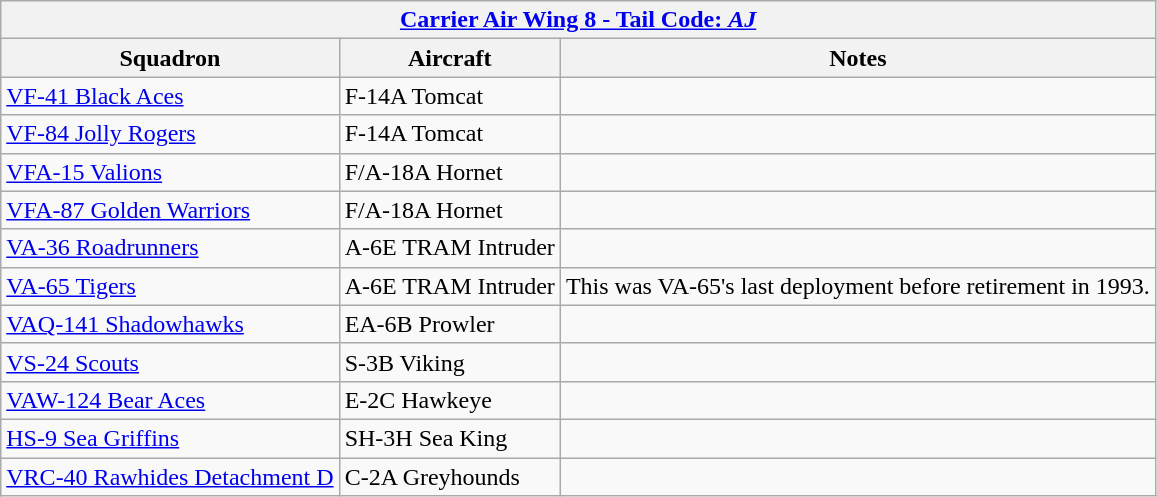<table class="wikitable">
<tr>
<th colspan="3"><a href='#'>Carrier Air Wing 8 - Tail Code: <em>AJ</em></a></th>
</tr>
<tr>
<th>Squadron</th>
<th>Aircraft</th>
<th>Notes</th>
</tr>
<tr>
<td><a href='#'>VF-41 Black Aces</a></td>
<td>F-14A Tomcat</td>
<td></td>
</tr>
<tr>
<td><a href='#'>VF-84 Jolly Rogers</a></td>
<td>F-14A Tomcat</td>
<td></td>
</tr>
<tr>
<td><a href='#'>VFA-15 Valions</a></td>
<td>F/A-18A Hornet</td>
<td></td>
</tr>
<tr>
<td><a href='#'>VFA-87 Golden Warriors</a></td>
<td>F/A-18A Hornet</td>
<td></td>
</tr>
<tr>
<td><a href='#'>VA-36 Roadrunners</a></td>
<td>A-6E TRAM Intruder</td>
<td></td>
</tr>
<tr>
<td><a href='#'>VA-65 Tigers</a></td>
<td>A-6E TRAM Intruder</td>
<td>This was VA-65's last deployment before retirement in 1993.</td>
</tr>
<tr>
<td><a href='#'>VAQ-141 Shadowhawks</a></td>
<td>EA-6B Prowler</td>
<td></td>
</tr>
<tr>
<td><a href='#'>VS-24 Scouts</a></td>
<td>S-3B Viking</td>
<td></td>
</tr>
<tr>
<td><a href='#'>VAW-124 Bear Aces</a></td>
<td>E-2C Hawkeye</td>
<td></td>
</tr>
<tr>
<td><a href='#'>HS-9 Sea Griffins</a></td>
<td>SH-3H Sea King</td>
<td></td>
</tr>
<tr>
<td><a href='#'>VRC-40 Rawhides Detachment D</a></td>
<td>C-2A Greyhounds</td>
<td></td>
</tr>
</table>
